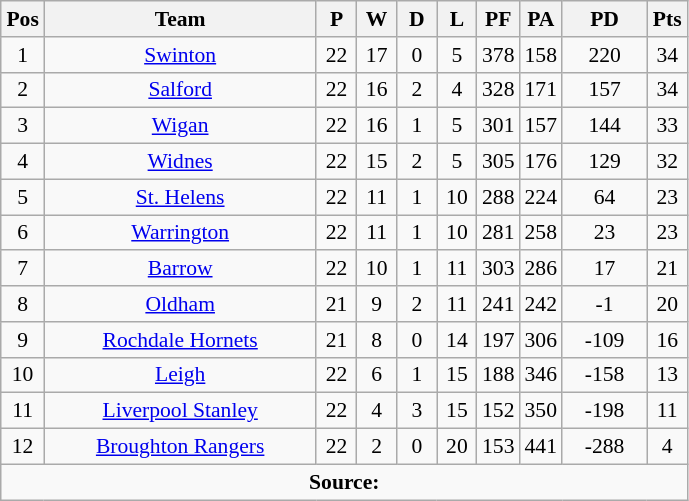<table class="wikitable" style="font-size:90%; margin-left:1em; text-align:center">
<tr>
<th width=20>Pos</th>
<th width=175>Team</th>
<th width=20>P</th>
<th width=20>W</th>
<th width=20>D</th>
<th width=20>L</th>
<th width=20>PF</th>
<th width=20>PA</th>
<th width=50>PD</th>
<th width=20>Pts</th>
</tr>
<tr>
<td>1</td>
<td><a href='#'>Swinton</a></td>
<td>22</td>
<td>17</td>
<td>0</td>
<td>5</td>
<td>378</td>
<td>158</td>
<td>220</td>
<td>34</td>
</tr>
<tr>
<td>2</td>
<td><a href='#'>Salford</a></td>
<td>22</td>
<td>16</td>
<td>2</td>
<td>4</td>
<td>328</td>
<td>171</td>
<td>157</td>
<td>34</td>
</tr>
<tr>
<td>3</td>
<td><a href='#'>Wigan</a></td>
<td>22</td>
<td>16</td>
<td>1</td>
<td>5</td>
<td>301</td>
<td>157</td>
<td>144</td>
<td>33</td>
</tr>
<tr>
<td>4</td>
<td><a href='#'>Widnes</a></td>
<td>22</td>
<td>15</td>
<td>2</td>
<td>5</td>
<td>305</td>
<td>176</td>
<td>129</td>
<td>32</td>
</tr>
<tr>
<td>5</td>
<td><a href='#'>St. Helens</a></td>
<td>22</td>
<td>11</td>
<td>1</td>
<td>10</td>
<td>288</td>
<td>224</td>
<td>64</td>
<td>23</td>
</tr>
<tr>
<td>6</td>
<td><a href='#'>Warrington</a></td>
<td>22</td>
<td>11</td>
<td>1</td>
<td>10</td>
<td>281</td>
<td>258</td>
<td>23</td>
<td>23</td>
</tr>
<tr>
<td>7</td>
<td><a href='#'>Barrow</a></td>
<td>22</td>
<td>10</td>
<td>1</td>
<td>11</td>
<td>303</td>
<td>286</td>
<td>17</td>
<td>21</td>
</tr>
<tr>
<td>8</td>
<td><a href='#'>Oldham</a></td>
<td>21</td>
<td>9</td>
<td>2</td>
<td>11</td>
<td>241</td>
<td>242</td>
<td>-1</td>
<td>20</td>
</tr>
<tr>
<td>9</td>
<td><a href='#'>Rochdale Hornets</a></td>
<td>21</td>
<td>8</td>
<td>0</td>
<td>14</td>
<td>197</td>
<td>306</td>
<td>-109</td>
<td>16</td>
</tr>
<tr>
<td>10</td>
<td><a href='#'>Leigh</a></td>
<td>22</td>
<td>6</td>
<td>1</td>
<td>15</td>
<td>188</td>
<td>346</td>
<td>-158</td>
<td>13</td>
</tr>
<tr>
<td>11</td>
<td><a href='#'>Liverpool Stanley</a></td>
<td>22</td>
<td>4</td>
<td>3</td>
<td>15</td>
<td>152</td>
<td>350</td>
<td>-198</td>
<td>11</td>
</tr>
<tr>
<td>12</td>
<td><a href='#'>Broughton Rangers</a></td>
<td>22</td>
<td>2</td>
<td>0</td>
<td>20</td>
<td>153</td>
<td>441</td>
<td>-288</td>
<td>4</td>
</tr>
<tr>
<td colspan=10><strong>Source:</strong></td>
</tr>
</table>
